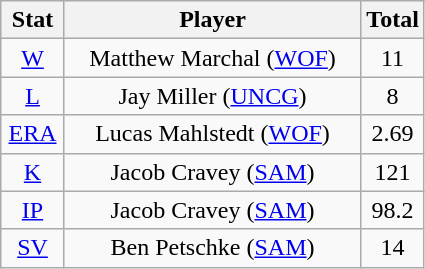<table class="wikitable" style="text-align:center;">
<tr>
<th style="width:15%;">Stat</th>
<th>Player</th>
<th style="width:15%;">Total</th>
</tr>
<tr>
<td><a href='#'>W</a></td>
<td>Matthew Marchal (<a href='#'>WOF</a>)</td>
<td>11</td>
</tr>
<tr>
<td><a href='#'>L</a></td>
<td>Jay Miller (<a href='#'>UNCG</a>)</td>
<td>8</td>
</tr>
<tr>
<td><a href='#'>ERA</a></td>
<td>Lucas Mahlstedt (<a href='#'>WOF</a>)</td>
<td>2.69</td>
</tr>
<tr>
<td><a href='#'>K</a></td>
<td>Jacob Cravey (<a href='#'>SAM</a>)</td>
<td>121</td>
</tr>
<tr>
<td><a href='#'>IP</a></td>
<td>Jacob Cravey (<a href='#'>SAM</a>)</td>
<td>98.2</td>
</tr>
<tr>
<td><a href='#'>SV</a></td>
<td>Ben Petschke (<a href='#'>SAM</a>)</td>
<td>14</td>
</tr>
</table>
